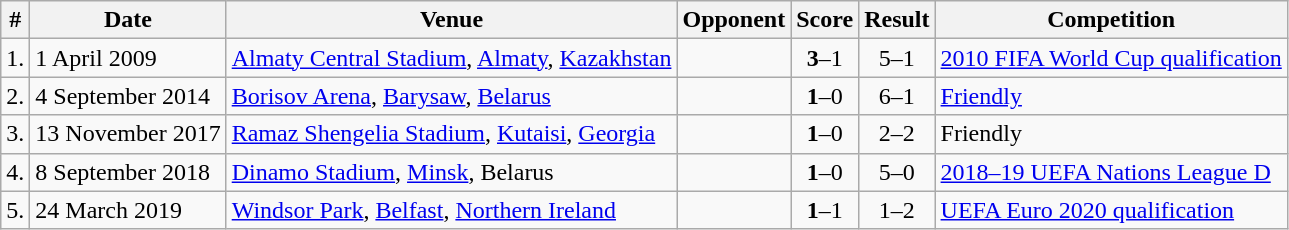<table class="wikitable">
<tr>
<th>#</th>
<th>Date</th>
<th>Venue</th>
<th>Opponent</th>
<th>Score</th>
<th>Result</th>
<th>Competition</th>
</tr>
<tr>
<td>1.</td>
<td>1 April 2009</td>
<td><a href='#'>Almaty Central Stadium</a>, <a href='#'>Almaty</a>, <a href='#'>Kazakhstan</a></td>
<td></td>
<td align=center><strong>3</strong>–1</td>
<td align=center>5–1</td>
<td><a href='#'>2010 FIFA World Cup qualification</a></td>
</tr>
<tr>
<td>2.</td>
<td>4 September 2014</td>
<td><a href='#'>Borisov Arena</a>, <a href='#'>Barysaw</a>, <a href='#'>Belarus</a></td>
<td></td>
<td align=center><strong>1</strong>–0</td>
<td align=center>6–1</td>
<td><a href='#'>Friendly</a></td>
</tr>
<tr>
<td>3.</td>
<td>13 November 2017</td>
<td><a href='#'>Ramaz Shengelia Stadium</a>, <a href='#'>Kutaisi</a>, <a href='#'>Georgia</a></td>
<td></td>
<td align=center><strong>1</strong>–0</td>
<td align=center>2–2</td>
<td>Friendly</td>
</tr>
<tr>
<td>4.</td>
<td>8 September 2018</td>
<td><a href='#'>Dinamo Stadium</a>, <a href='#'>Minsk</a>, Belarus</td>
<td></td>
<td align=center><strong>1</strong>–0</td>
<td align=center>5–0</td>
<td><a href='#'>2018–19 UEFA Nations League D</a></td>
</tr>
<tr>
<td>5.</td>
<td>24 March 2019</td>
<td><a href='#'>Windsor Park</a>, <a href='#'>Belfast</a>, <a href='#'>Northern Ireland</a></td>
<td></td>
<td align=center><strong>1</strong>–1</td>
<td align=center>1–2</td>
<td><a href='#'>UEFA Euro 2020 qualification</a></td>
</tr>
</table>
